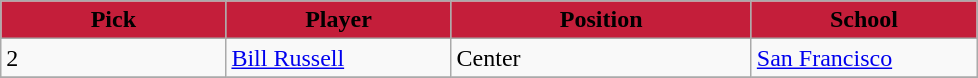<table class="wikitable sortable sortable">
<tr>
<th style="background:#C41E3A;" width="15%">Pick</th>
<th style="background:#C41E3A;" width="15%">Player</th>
<th style="background:#C41E3A;" width="20%">Position</th>
<th style="background:#C41E3A;" width="15%">School</th>
</tr>
<tr>
<td>2</td>
<td><a href='#'>Bill Russell</a></td>
<td>Center</td>
<td><a href='#'>San Francisco</a></td>
</tr>
<tr>
</tr>
</table>
